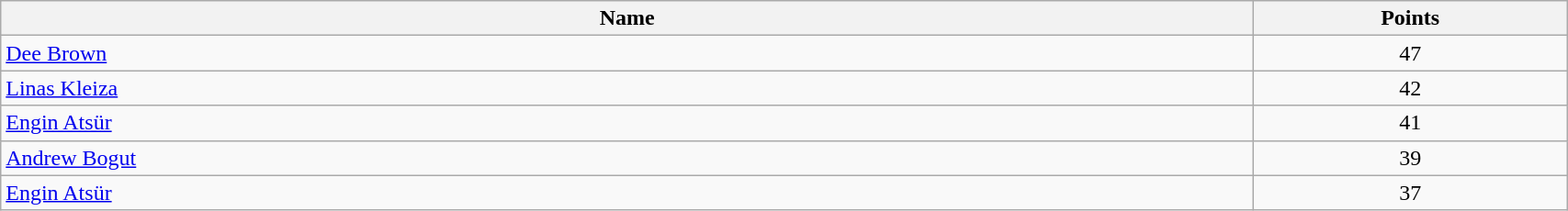<table class=wikitable width="90%">
<tr>
<th width="80%">Name</th>
<th width="20%">Points</th>
</tr>
<tr>
<td> <a href='#'>Dee Brown</a></td>
<td align=center>47</td>
</tr>
<tr>
<td> <a href='#'>Linas Kleiza</a></td>
<td align=center>42</td>
</tr>
<tr>
<td> <a href='#'>Engin Atsür</a></td>
<td align=center>41</td>
</tr>
<tr>
<td> <a href='#'>Andrew Bogut</a></td>
<td align=center>39</td>
</tr>
<tr>
<td> <a href='#'>Engin Atsür</a></td>
<td align=center>37</td>
</tr>
</table>
